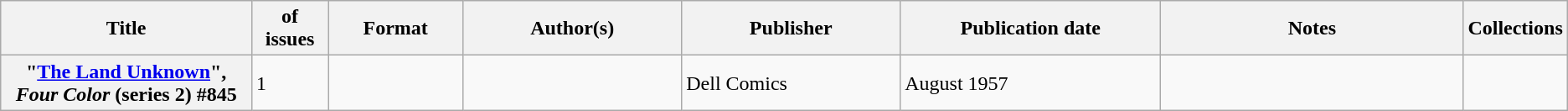<table class="wikitable">
<tr>
<th>Title</th>
<th style="width:40pt"> of issues</th>
<th style="width:75pt">Format</th>
<th style="width:125pt">Author(s)</th>
<th style="width:125pt">Publisher</th>
<th style="width:150pt">Publication date</th>
<th style="width:175pt">Notes</th>
<th>Collections</th>
</tr>
<tr>
<th>"<a href='#'>The Land Unknown</a>", <em>Four Color</em> (series 2) #845</th>
<td>1</td>
<td></td>
<td></td>
<td>Dell Comics</td>
<td>August 1957</td>
<td></td>
<td></td>
</tr>
</table>
